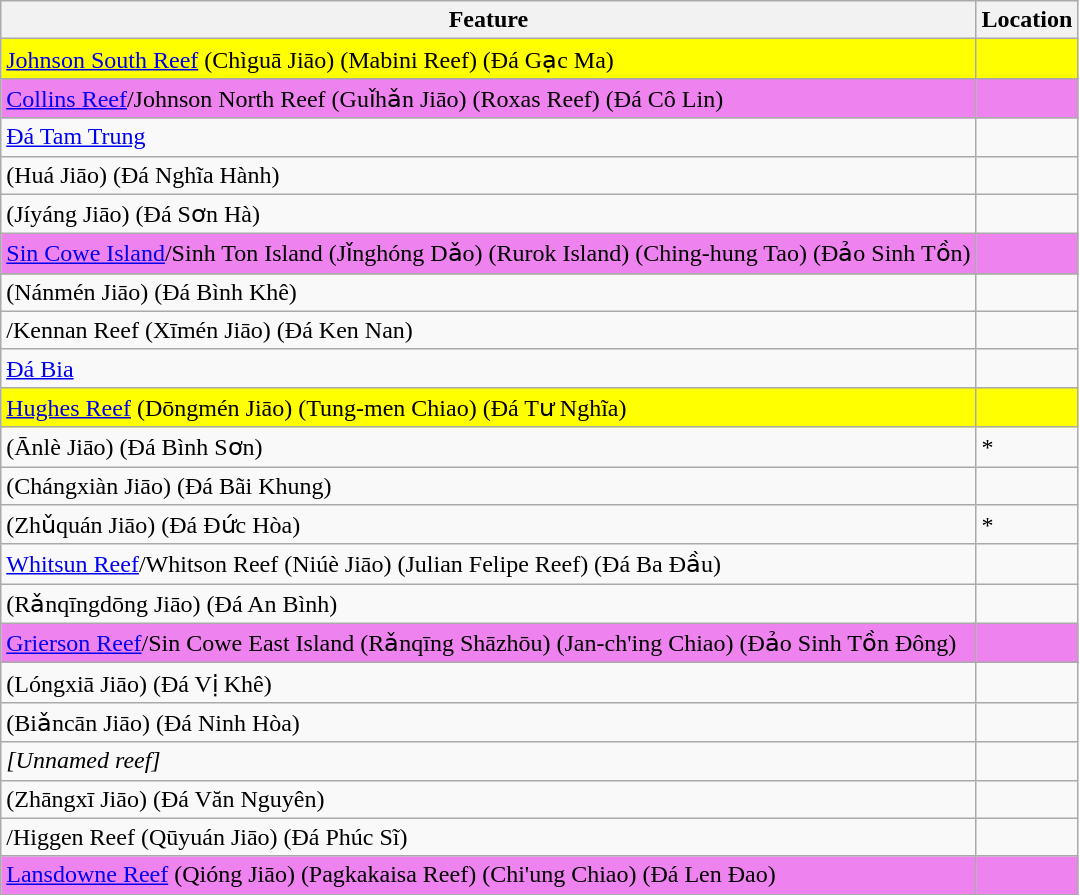<table class="wikitable sortable">
<tr>
<th>Feature</th>
<th>Location</th>
</tr>
<tr bgcolor="yellow">
<td><a href='#'>Johnson South Reef</a> (Chìguā Jiāo) (Mabini Reef) (Đá Gạc Ma)</td>
<td></td>
</tr>
<tr bgcolor="violet">
<td><a href='#'>Collins Reef</a>/Johnson North Reef (Guǐhǎn Jiāo) (Roxas Reef) (Đá Cô Lin)</td>
<td></td>
</tr>
<tr>
<td><a href='#'>Đá Tam Trung</a></td>
<td></td>
</tr>
<tr>
<td> (Huá Jiāo) (Đá Nghĩa Hành)</td>
<td></td>
</tr>
<tr>
<td> (Jíyáng Jiāo) (Đá Sơn Hà)</td>
<td></td>
</tr>
<tr bgcolor="violet">
<td><a href='#'>Sin Cowe Island</a>/Sinh Ton Island (Jǐnghóng Dǎo) (Rurok Island) (Ching-hung Tao) (Đảo Sinh Tồn)</td>
<td></td>
</tr>
<tr>
</tr>
<tr>
<td> (Nánmén Jiāo) (Đá Bình Khê)</td>
<td></td>
</tr>
<tr>
<td>/Kennan Reef (Xīmén Jiāo) (Đá Ken Nan)</td>
<td></td>
</tr>
<tr>
<td><a href='#'>Đá Bia</a></td>
<td></td>
</tr>
<tr bgcolor="yellow">
<td><a href='#'>Hughes Reef</a> (Dōngmén Jiāo) (Tung-men Chiao) (Đá Tư Nghĩa)</td>
<td></td>
</tr>
<tr>
<td> (Ānlè Jiāo) (Đá Bình Sơn)</td>
<td>*</td>
</tr>
<tr>
<td> (Chángxiàn Jiāo) (Đá Bãi Khung)</td>
<td></td>
</tr>
<tr>
<td> (Zhǔquán Jiāo) (Đá Đức Hòa)</td>
<td>*</td>
</tr>
<tr>
<td><a href='#'>Whitsun Reef</a>/Whitson Reef (Niúè Jiāo) (Julian Felipe Reef) (Đá Ba Đầu)</td>
<td></td>
</tr>
<tr>
<td> (Rǎnqīngdōng Jiāo) (Đá An Bình)</td>
<td></td>
</tr>
<tr bgcolor="violet">
<td><a href='#'>Grierson Reef</a>/Sin Cowe East Island (Rǎnqīng Shāzhōu) (Jan-ch'ing Chiao) (Đảo Sinh Tồn Đông)</td>
<td></td>
</tr>
<tr>
<td> (Lóngxiā Jiāo) (Đá Vị Khê)</td>
<td></td>
</tr>
<tr>
<td> (Biǎncān Jiāo) (Đá Ninh Hòa)</td>
<td></td>
</tr>
<tr>
<td><em>[Unnamed reef]</em></td>
<td></td>
</tr>
<tr>
<td> (Zhāngxī Jiāo) (Đá Văn Nguyên)</td>
<td></td>
</tr>
<tr>
<td>/Higgen Reef (Qūyuán Jiāo) (Đá Phúc Sĩ)</td>
<td></td>
</tr>
<tr bgcolor="violet">
<td><a href='#'>Lansdowne Reef</a> (Qióng Jiāo) (Pagkakaisa Reef) (Chi'ung Chiao) (Đá Len Đao)</td>
<td></td>
</tr>
<tr>
</tr>
</table>
